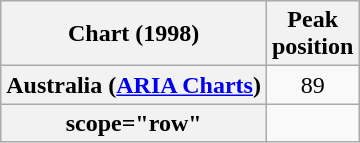<table class="wikitable sortable plainrowheaders" style="text-align:center">
<tr>
<th scope="col">Chart (1998)</th>
<th scope="col">Peak<br>position</th>
</tr>
<tr>
<th scope="row">Australia (<a href='#'>ARIA Charts</a>)</th>
<td>89</td>
</tr>
<tr>
<th>scope="row"</th>
</tr>
</table>
